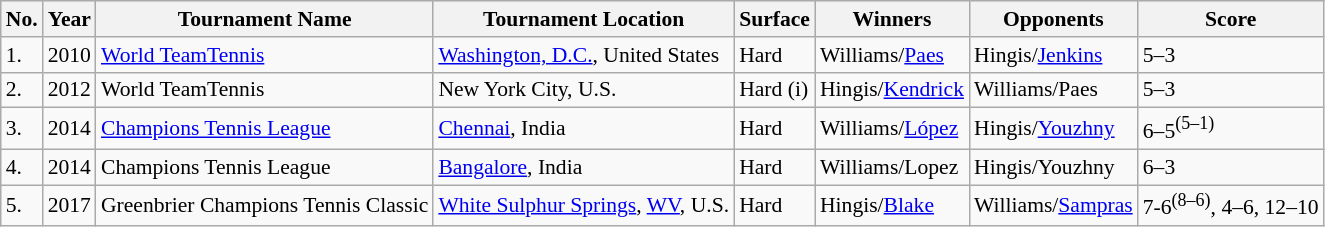<table class="sortable wikitable" style="font-size:90%;">
<tr style="background:#eee;">
<th>No.</th>
<th>Year</th>
<th>Tournament Name</th>
<th>Tournament Location</th>
<th>Surface</th>
<th>Winners</th>
<th>Opponents</th>
<th>Score</th>
</tr>
<tr>
<td>1.</td>
<td>2010</td>
<td><a href='#'>World TeamTennis</a></td>
<td><a href='#'>Washington, D.C.</a>, United States</td>
<td>Hard</td>
<td>Williams/<a href='#'>Paes</a></td>
<td>Hingis/<a href='#'>Jenkins</a></td>
<td>5–3</td>
</tr>
<tr>
<td>2.</td>
<td>2012</td>
<td>World TeamTennis</td>
<td>New York City, U.S.</td>
<td>Hard (i)</td>
<td>Hingis/<a href='#'>Kendrick</a></td>
<td>Williams/Paes</td>
<td>5–3</td>
</tr>
<tr>
<td>3.</td>
<td>2014</td>
<td><a href='#'>Champions Tennis League</a></td>
<td><a href='#'>Chennai</a>, India</td>
<td>Hard</td>
<td>Williams/<a href='#'>López</a></td>
<td>Hingis/<a href='#'>Youzhny</a></td>
<td>6–5<sup>(5–1)</sup></td>
</tr>
<tr>
<td>4.</td>
<td>2014</td>
<td>Champions Tennis League</td>
<td><a href='#'>Bangalore</a>, India</td>
<td>Hard</td>
<td>Williams/Lopez</td>
<td>Hingis/Youzhny</td>
<td>6–3</td>
</tr>
<tr>
<td>5.</td>
<td>2017</td>
<td>Greenbrier Champions Tennis Classic</td>
<td><a href='#'>White Sulphur Springs</a>, <a href='#'>WV</a>, U.S.</td>
<td>Hard</td>
<td>Hingis/<a href='#'>Blake</a></td>
<td>Williams/<a href='#'>Sampras</a></td>
<td>7-6<sup>(8–6)</sup>, 4–6, 12–10</td>
</tr>
</table>
